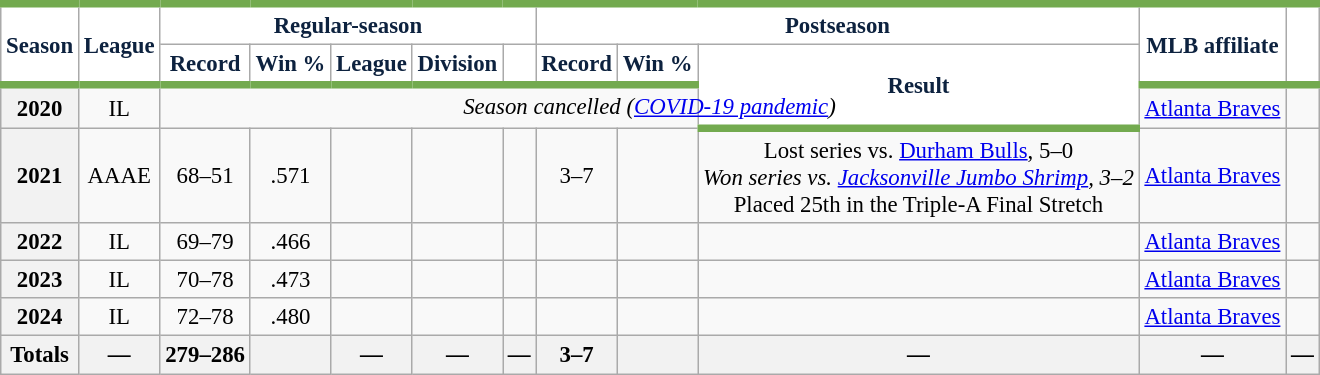<table class="wikitable sortable plainrowheaders" style="font-size: 95%; text-align:center;">
<tr>
<th rowspan="2" scope="col" style="background-color:#ffffff; border-top:#73AA4F 5px solid; border-bottom:#73AA4F 5px solid; color:#0D223F">Season</th>
<th rowspan="2" scope="col" style="background-color:#ffffff; border-top:#73AA4F 5px solid; border-bottom:#73AA4F 5px solid; color:#0D223F">League</th>
<th colspan="5" scope="col" style="background-color:#ffffff; border-top:#73AA4F 5px solid; color:#0D223F">Regular-season</th>
<th colspan="3" scope="col" style="background-color:#ffffff; border-top:#73AA4F 5px solid; color:#0D223F">Postseason</th>
<th rowspan="2" scope="col" style="background-color:#ffffff; border-top:#73AA4F 5px solid; border-bottom:#73AA4F 5px solid; color:#0D223F">MLB affiliate</th>
<th class="unsortable" rowspan="2" scope="col" style="background-color:#ffffff; border-top:#73AA4F 5px solid; border-bottom:#73AA4F 5px solid; color:#0D223F"></th>
</tr>
<tr>
<th scope="col" style="background-color:#ffffff; border-bottom:#73AA4F 5px solid; color:#0D223F">Record</th>
<th scope="col" style="background-color:#ffffff; border-bottom:#73AA4F 5px solid; color:#0D223F">Win %</th>
<th scope="col" style="background-color:#ffffff; border-bottom:#73AA4F 5px solid; color:#0D223F">League</th>
<th scope="col" style="background-color:#ffffff; border-bottom:#73AA4F 5px solid; color:#0D223F">Division</th>
<th scope="col" style="background-color:#ffffff; border-bottom:#73AA4F 5px solid; color:#0D223F"></th>
<th scope="col" style="background-color:#ffffff; border-bottom:#73AA4F 5px solid; color:#0D223F">Record</th>
<th scope="col" style="background-color:#ffffff; border-bottom:#73AA4F 5px solid; color:#0D223F">Win %</th>
<th class="unsortable" rowspan="2" scope="col" style="background-color:#ffffff; border-bottom:#73AA4F 5px solid; color:#0D223F">Result</th>
</tr>
<tr>
<th scope="row" style="text-align:center">2020</th>
<td>IL</td>
<td colspan="8"><em>Season cancelled (<a href='#'>COVID-19 pandemic</a>)</em></td>
<td><a href='#'>Atlanta Braves</a></td>
<td></td>
</tr>
<tr>
<th scope="row" style="text-align:center">2021</th>
<td>AAAE</td>
<td>68–51</td>
<td>.571</td>
<td></td>
<td></td>
<td></td>
<td>3–7</td>
<td></td>
<td>Lost series vs. <a href='#'>Durham Bulls</a>, 5–0<br><em>Won series vs. <a href='#'>Jacksonville Jumbo Shrimp</a>, 3–2</em><br>Placed 25th in the Triple-A Final Stretch</td>
<td><a href='#'>Atlanta Braves</a></td>
<td></td>
</tr>
<tr>
<th scope="row" style="text-align:center">2022</th>
<td>IL</td>
<td>69–79</td>
<td>.466</td>
<td></td>
<td></td>
<td></td>
<td></td>
<td></td>
<td></td>
<td><a href='#'>Atlanta Braves</a></td>
<td></td>
</tr>
<tr>
<th scope="row" style="text-align:center">2023</th>
<td>IL</td>
<td>70–78</td>
<td>.473</td>
<td></td>
<td></td>
<td></td>
<td></td>
<td></td>
<td></td>
<td><a href='#'>Atlanta Braves</a></td>
<td></td>
</tr>
<tr>
<th scope="row" style="text-align:center">2024</th>
<td>IL</td>
<td>72–78</td>
<td>.480</td>
<td></td>
<td></td>
<td></td>
<td></td>
<td></td>
<td></td>
<td><a href='#'>Atlanta Braves</a></td>
<td></td>
</tr>
<tr class="sortbottom">
<th scope="row" style="text-align:center"><strong>Totals</strong></th>
<th>—</th>
<th>279–286</th>
<th></th>
<th>—</th>
<th>—</th>
<th>—</th>
<th>3–7</th>
<th></th>
<th>—</th>
<th>—</th>
<th>—</th>
</tr>
</table>
